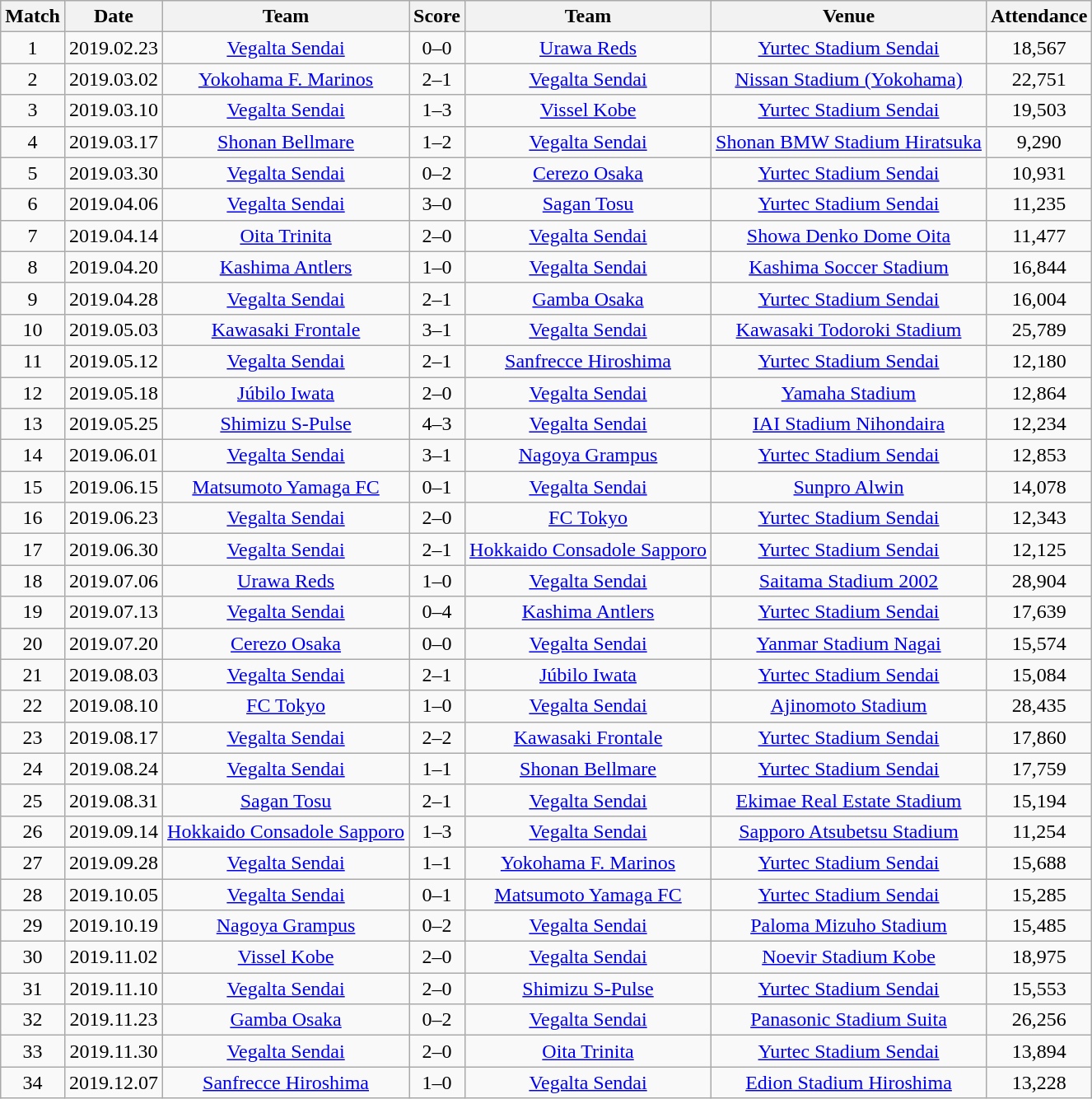<table class="wikitable" style="text-align:center;">
<tr>
<th>Match</th>
<th>Date</th>
<th>Team</th>
<th>Score</th>
<th>Team</th>
<th>Venue</th>
<th>Attendance</th>
</tr>
<tr>
<td>1</td>
<td>2019.02.23</td>
<td><a href='#'>Vegalta Sendai</a></td>
<td>0–0</td>
<td><a href='#'>Urawa Reds</a></td>
<td><a href='#'>Yurtec Stadium Sendai</a></td>
<td>18,567</td>
</tr>
<tr>
<td>2</td>
<td>2019.03.02</td>
<td><a href='#'>Yokohama F. Marinos</a></td>
<td>2–1</td>
<td><a href='#'>Vegalta Sendai</a></td>
<td><a href='#'>Nissan Stadium (Yokohama)</a></td>
<td>22,751</td>
</tr>
<tr>
<td>3</td>
<td>2019.03.10</td>
<td><a href='#'>Vegalta Sendai</a></td>
<td>1–3</td>
<td><a href='#'>Vissel Kobe</a></td>
<td><a href='#'>Yurtec Stadium Sendai</a></td>
<td>19,503</td>
</tr>
<tr>
<td>4</td>
<td>2019.03.17</td>
<td><a href='#'>Shonan Bellmare</a></td>
<td>1–2</td>
<td><a href='#'>Vegalta Sendai</a></td>
<td><a href='#'>Shonan BMW Stadium Hiratsuka</a></td>
<td>9,290</td>
</tr>
<tr>
<td>5</td>
<td>2019.03.30</td>
<td><a href='#'>Vegalta Sendai</a></td>
<td>0–2</td>
<td><a href='#'>Cerezo Osaka</a></td>
<td><a href='#'>Yurtec Stadium Sendai</a></td>
<td>10,931</td>
</tr>
<tr>
<td>6</td>
<td>2019.04.06</td>
<td><a href='#'>Vegalta Sendai</a></td>
<td>3–0</td>
<td><a href='#'>Sagan Tosu</a></td>
<td><a href='#'>Yurtec Stadium Sendai</a></td>
<td>11,235</td>
</tr>
<tr>
<td>7</td>
<td>2019.04.14</td>
<td><a href='#'>Oita Trinita</a></td>
<td>2–0</td>
<td><a href='#'>Vegalta Sendai</a></td>
<td><a href='#'>Showa Denko Dome Oita</a></td>
<td>11,477</td>
</tr>
<tr>
<td>8</td>
<td>2019.04.20</td>
<td><a href='#'>Kashima Antlers</a></td>
<td>1–0</td>
<td><a href='#'>Vegalta Sendai</a></td>
<td><a href='#'>Kashima Soccer Stadium</a></td>
<td>16,844</td>
</tr>
<tr>
<td>9</td>
<td>2019.04.28</td>
<td><a href='#'>Vegalta Sendai</a></td>
<td>2–1</td>
<td><a href='#'>Gamba Osaka</a></td>
<td><a href='#'>Yurtec Stadium Sendai</a></td>
<td>16,004</td>
</tr>
<tr>
<td>10</td>
<td>2019.05.03</td>
<td><a href='#'>Kawasaki Frontale</a></td>
<td>3–1</td>
<td><a href='#'>Vegalta Sendai</a></td>
<td><a href='#'>Kawasaki Todoroki Stadium</a></td>
<td>25,789</td>
</tr>
<tr>
<td>11</td>
<td>2019.05.12</td>
<td><a href='#'>Vegalta Sendai</a></td>
<td>2–1</td>
<td><a href='#'>Sanfrecce Hiroshima</a></td>
<td><a href='#'>Yurtec Stadium Sendai</a></td>
<td>12,180</td>
</tr>
<tr>
<td>12</td>
<td>2019.05.18</td>
<td><a href='#'>Júbilo Iwata</a></td>
<td>2–0</td>
<td><a href='#'>Vegalta Sendai</a></td>
<td><a href='#'>Yamaha Stadium</a></td>
<td>12,864</td>
</tr>
<tr>
<td>13</td>
<td>2019.05.25</td>
<td><a href='#'>Shimizu S-Pulse</a></td>
<td>4–3</td>
<td><a href='#'>Vegalta Sendai</a></td>
<td><a href='#'>IAI Stadium Nihondaira</a></td>
<td>12,234</td>
</tr>
<tr>
<td>14</td>
<td>2019.06.01</td>
<td><a href='#'>Vegalta Sendai</a></td>
<td>3–1</td>
<td><a href='#'>Nagoya Grampus</a></td>
<td><a href='#'>Yurtec Stadium Sendai</a></td>
<td>12,853</td>
</tr>
<tr>
<td>15</td>
<td>2019.06.15</td>
<td><a href='#'>Matsumoto Yamaga FC</a></td>
<td>0–1</td>
<td><a href='#'>Vegalta Sendai</a></td>
<td><a href='#'>Sunpro Alwin</a></td>
<td>14,078</td>
</tr>
<tr>
<td>16</td>
<td>2019.06.23</td>
<td><a href='#'>Vegalta Sendai</a></td>
<td>2–0</td>
<td><a href='#'>FC Tokyo</a></td>
<td><a href='#'>Yurtec Stadium Sendai</a></td>
<td>12,343</td>
</tr>
<tr>
<td>17</td>
<td>2019.06.30</td>
<td><a href='#'>Vegalta Sendai</a></td>
<td>2–1</td>
<td><a href='#'>Hokkaido Consadole Sapporo</a></td>
<td><a href='#'>Yurtec Stadium Sendai</a></td>
<td>12,125</td>
</tr>
<tr>
<td>18</td>
<td>2019.07.06</td>
<td><a href='#'>Urawa Reds</a></td>
<td>1–0</td>
<td><a href='#'>Vegalta Sendai</a></td>
<td><a href='#'>Saitama Stadium 2002</a></td>
<td>28,904</td>
</tr>
<tr>
<td>19</td>
<td>2019.07.13</td>
<td><a href='#'>Vegalta Sendai</a></td>
<td>0–4</td>
<td><a href='#'>Kashima Antlers</a></td>
<td><a href='#'>Yurtec Stadium Sendai</a></td>
<td>17,639</td>
</tr>
<tr>
<td>20</td>
<td>2019.07.20</td>
<td><a href='#'>Cerezo Osaka</a></td>
<td>0–0</td>
<td><a href='#'>Vegalta Sendai</a></td>
<td><a href='#'>Yanmar Stadium Nagai</a></td>
<td>15,574</td>
</tr>
<tr>
<td>21</td>
<td>2019.08.03</td>
<td><a href='#'>Vegalta Sendai</a></td>
<td>2–1</td>
<td><a href='#'>Júbilo Iwata</a></td>
<td><a href='#'>Yurtec Stadium Sendai</a></td>
<td>15,084</td>
</tr>
<tr>
<td>22</td>
<td>2019.08.10</td>
<td><a href='#'>FC Tokyo</a></td>
<td>1–0</td>
<td><a href='#'>Vegalta Sendai</a></td>
<td><a href='#'>Ajinomoto Stadium</a></td>
<td>28,435</td>
</tr>
<tr>
<td>23</td>
<td>2019.08.17</td>
<td><a href='#'>Vegalta Sendai</a></td>
<td>2–2</td>
<td><a href='#'>Kawasaki Frontale</a></td>
<td><a href='#'>Yurtec Stadium Sendai</a></td>
<td>17,860</td>
</tr>
<tr>
<td>24</td>
<td>2019.08.24</td>
<td><a href='#'>Vegalta Sendai</a></td>
<td>1–1</td>
<td><a href='#'>Shonan Bellmare</a></td>
<td><a href='#'>Yurtec Stadium Sendai</a></td>
<td>17,759</td>
</tr>
<tr>
<td>25</td>
<td>2019.08.31</td>
<td><a href='#'>Sagan Tosu</a></td>
<td>2–1</td>
<td><a href='#'>Vegalta Sendai</a></td>
<td><a href='#'>Ekimae Real Estate Stadium</a></td>
<td>15,194</td>
</tr>
<tr>
<td>26</td>
<td>2019.09.14</td>
<td><a href='#'>Hokkaido Consadole Sapporo</a></td>
<td>1–3</td>
<td><a href='#'>Vegalta Sendai</a></td>
<td><a href='#'>Sapporo Atsubetsu Stadium</a></td>
<td>11,254</td>
</tr>
<tr>
<td>27</td>
<td>2019.09.28</td>
<td><a href='#'>Vegalta Sendai</a></td>
<td>1–1</td>
<td><a href='#'>Yokohama F. Marinos</a></td>
<td><a href='#'>Yurtec Stadium Sendai</a></td>
<td>15,688</td>
</tr>
<tr>
<td>28</td>
<td>2019.10.05</td>
<td><a href='#'>Vegalta Sendai</a></td>
<td>0–1</td>
<td><a href='#'>Matsumoto Yamaga FC</a></td>
<td><a href='#'>Yurtec Stadium Sendai</a></td>
<td>15,285</td>
</tr>
<tr>
<td>29</td>
<td>2019.10.19</td>
<td><a href='#'>Nagoya Grampus</a></td>
<td>0–2</td>
<td><a href='#'>Vegalta Sendai</a></td>
<td><a href='#'>Paloma Mizuho Stadium</a></td>
<td>15,485</td>
</tr>
<tr>
<td>30</td>
<td>2019.11.02</td>
<td><a href='#'>Vissel Kobe</a></td>
<td>2–0</td>
<td><a href='#'>Vegalta Sendai</a></td>
<td><a href='#'>Noevir Stadium Kobe</a></td>
<td>18,975</td>
</tr>
<tr>
<td>31</td>
<td>2019.11.10</td>
<td><a href='#'>Vegalta Sendai</a></td>
<td>2–0</td>
<td><a href='#'>Shimizu S-Pulse</a></td>
<td><a href='#'>Yurtec Stadium Sendai</a></td>
<td>15,553</td>
</tr>
<tr>
<td>32</td>
<td>2019.11.23</td>
<td><a href='#'>Gamba Osaka</a></td>
<td>0–2</td>
<td><a href='#'>Vegalta Sendai</a></td>
<td><a href='#'>Panasonic Stadium Suita</a></td>
<td>26,256</td>
</tr>
<tr>
<td>33</td>
<td>2019.11.30</td>
<td><a href='#'>Vegalta Sendai</a></td>
<td>2–0</td>
<td><a href='#'>Oita Trinita</a></td>
<td><a href='#'>Yurtec Stadium Sendai</a></td>
<td>13,894</td>
</tr>
<tr>
<td>34</td>
<td>2019.12.07</td>
<td><a href='#'>Sanfrecce Hiroshima</a></td>
<td>1–0</td>
<td><a href='#'>Vegalta Sendai</a></td>
<td><a href='#'>Edion Stadium Hiroshima</a></td>
<td>13,228</td>
</tr>
</table>
